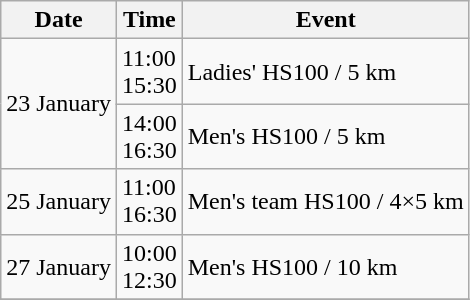<table class="wikitable">
<tr>
<th>Date</th>
<th>Time</th>
<th>Event</th>
</tr>
<tr>
<td rowspan=2>23 January</td>
<td>11:00<br>15:30</td>
<td>Ladies' HS100 / 5 km</td>
</tr>
<tr>
<td>14:00<br>16:30</td>
<td>Men's HS100 / 5 km</td>
</tr>
<tr>
<td>25 January</td>
<td>11:00<br>16:30</td>
<td>Men's team HS100 / 4×5 km</td>
</tr>
<tr>
<td>27 January</td>
<td>10:00<br>12:30</td>
<td>Men's HS100 / 10 km</td>
</tr>
<tr>
</tr>
</table>
